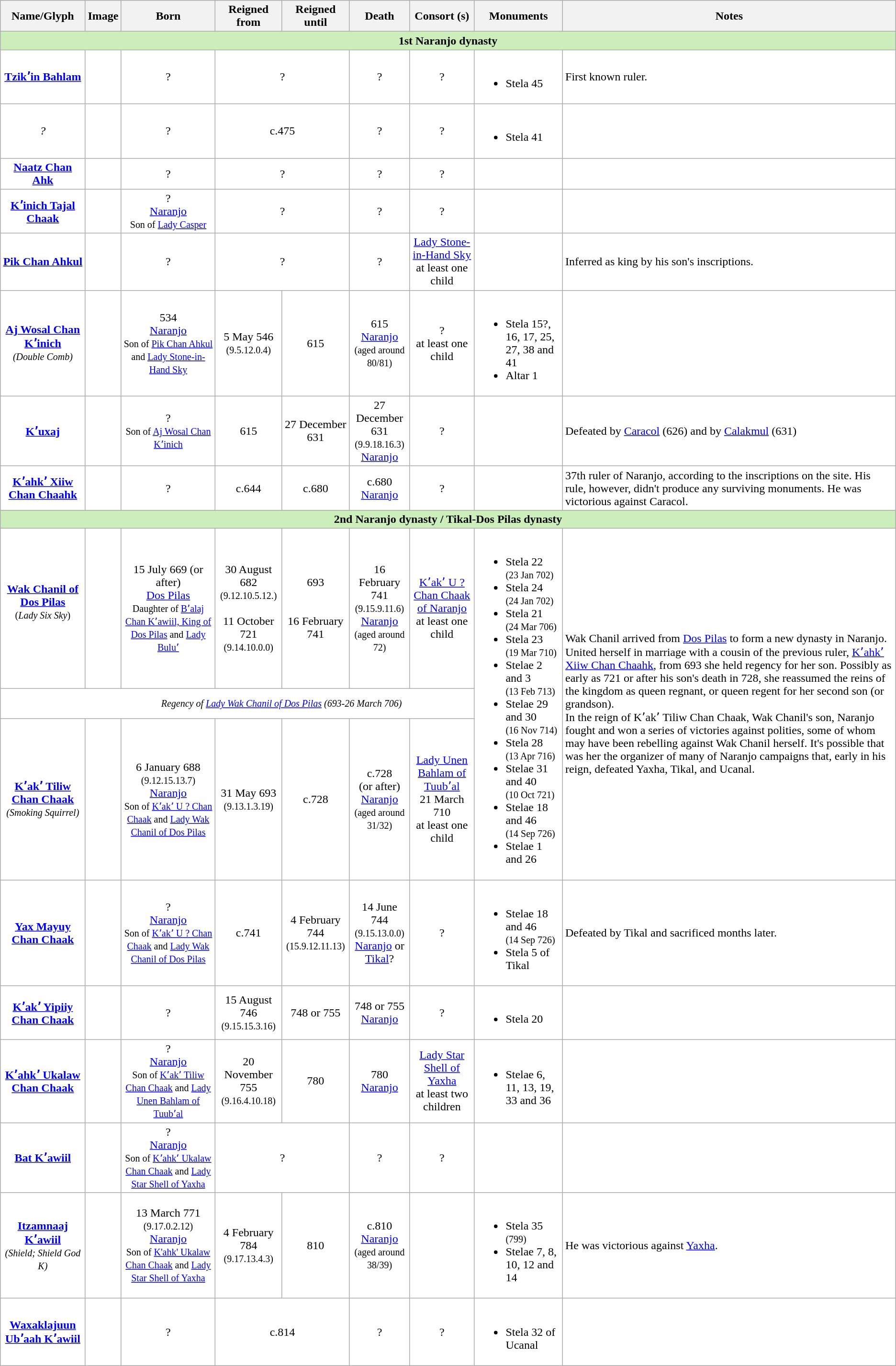<table class="wikitable">
<tr>
<th>Name/Glyph</th>
<th>Image</th>
<th>Born</th>
<th>Reigned from</th>
<th>Reigned until</th>
<th>Death</th>
<th>Consort (s)</th>
<th>Monuments</th>
<th>Notes</th>
</tr>
<tr bgcolor=#ceb>
<td align="center" colspan="9"><strong>1st Naranjo dynasty</strong></td>
</tr>
<tr bgcolor=#fff>
<td align="center"><strong><a href='#'>Tzikʼin Bahlam</a></strong></td>
<td align="center"></td>
<td align="center">?</td>
<td align="center" colspan="2">?</td>
<td align="center">?</td>
<td align="center">?</td>
<td><br><ul><li>Stela 45</li></ul></td>
<td>First known ruler.</td>
</tr>
<tr bgcolor=#fff>
<td align="center"><em>?</em></td>
<td align="center"></td>
<td align="center">?</td>
<td align="center" colspan="2">c.475</td>
<td align="center">?</td>
<td align="center">?</td>
<td><br><ul><li>Stela 41</li></ul></td>
<td></td>
</tr>
<tr bgcolor=#fff>
<td align="center"><strong><a href='#'>Naatz Chan Ahk</a></strong></td>
<td align="center"></td>
<td align="center">?</td>
<td align="center" colspan="2">?</td>
<td align="center">?</td>
<td align="center">?</td>
<td></td>
<td></td>
</tr>
<tr bgcolor=#fff>
<td align="center"><strong><a href='#'>Kʼinich Tajal Chaak</a></strong></td>
<td align="center"></td>
<td align="center">?<br><a href='#'>Naranjo</a><br><small>Son of <a href='#'>Lady Casper</a></small></td>
<td align="center" colspan="2">?</td>
<td align="center">?</td>
<td align="center">?</td>
<td></td>
<td></td>
</tr>
<tr bgcolor=#fff>
<td align="center"><strong><a href='#'>Pik Chan Ahkul</a></strong></td>
<td align="center"></td>
<td align="center">?</td>
<td align="center" colspan="2">?</td>
<td align="center">?</td>
<td align="center"><a href='#'>Lady Stone-in-Hand Sky</a><br>at least one child</td>
<td></td>
<td>Inferred as king by his son's inscriptions.</td>
</tr>
<tr bgcolor=#fff>
<td align="center"><strong><a href='#'>Aj Wosal Chan Kʼinich</a></strong><br><small><em>(Double Comb)</em></small></td>
<td align="center"></td>
<td align="center">534<br><a href='#'>Naranjo</a><br><small>Son of <a href='#'>Pik Chan Ahkul</a> and <a href='#'>Lady Stone-in-Hand Sky</a></small></td>
<td align="center">5 May 546<br><small>(9.5.12.0.4)</small></td>
<td align="center">615</td>
<td align="center">615<br><a href='#'>Naranjo</a><br><small>(aged around 80/81)</small></td>
<td align="center">?<br>at least one child</td>
<td><br><ul><li>Stela 15?, 16, 17, 25, 27, 38 and 41</li><li>Altar 1</li></ul></td>
<td></td>
</tr>
<tr bgcolor=#fff>
<td align="center"><strong><a href='#'>Kʼuxaj</a></strong></td>
<td align="center"></td>
<td align="center">?<br><small>Son of <a href='#'>Aj Wosal Chan Kʼinich</a></small></td>
<td align="center">615</td>
<td align="center">27 December 631</td>
<td align="center">27 December 631<br><small>(9.9.18.16.3)</small><br><a href='#'>Naranjo</a></td>
<td align="center">?</td>
<td></td>
<td>Defeated by <a href='#'>Caracol</a> (626) and by <a href='#'>Calakmul</a> (631)</td>
</tr>
<tr bgcolor=#fff>
<td align="center"><strong><a href='#'>Kʼahkʼ Xiiw Chan Chaahk</a></strong></td>
<td align="center"></td>
<td align="center">?</td>
<td align="center">c.644</td>
<td align="center">c.680</td>
<td align="center">c.680<br><a href='#'>Naranjo</a></td>
<td align="center">?</td>
<td></td>
<td>37th ruler of Naranjo, according to the inscriptions on the site. His rule, however, didn't produce any surviving monuments. He was victorious against Caracol.</td>
</tr>
<tr bgcolor=#ceb>
<td align="center" colspan="9"><strong>2nd Naranjo dynasty / Tikal-Dos Pilas dynasty</strong></td>
</tr>
<tr bgcolor=#fff>
<td align="center"><strong><a href='#'>Wak Chanil of Dos Pilas</a></strong><br><small>(<em>Lady Six Sky</em>)</small><br><br></td>
<td align="center"></td>
<td align="center">15 July 669 (or after)<br><a href='#'>Dos Pilas</a><br><small>Daughter of <a href='#'>Bʼalaj Chan Kʼawiil, King of Dos Pilas</a> and <a href='#'>Lady Buluʼ</a></small></td>
<td align="center">30 August 682<br><small>(9.12.10.5.12.)</small><br><br>11 October 721<br><small>(9.14.10.0.0)</small></td>
<td align="center">693<br><br><br>16 February 741</td>
<td align="center">16 February 741<br><small>(9.15.9.11.6)</small><br><a href='#'>Naranjo</a><br><small>(aged around 72)</small></td>
<td align="center"><a href='#'>Kʼakʼ U ? Chan Chaak of Naranjo</a><br>at least one child</td>
<td rowspan="3"><br><ul><li>Stela 22<br><small>(23 Jan 702)</small></li><li>Stela 24<br><small>(24 Jan 702)</small></li><li>Stela 21<br><small>(24 Mar 706)</small></li><li>Stela 23<br><small>(19 Mar 710)</small></li><li>Stelae 2 and 3<br><small>(13 Feb 713)</small></li><li>Stelae 29 and 30<br><small>(16 Nov 714)</small></li><li>Stela 28<br><small>(13 Apr 716)</small></li><li>Stelae 31 and 40<br><small>(10 Oct 721)</small></li><li>Stelae 18 and 46<br><small>(14 Sep 726)</small></li><li>Stelae 1 and 26</li></ul></td>
<td rowspan="3">Wak Chanil arrived from <a href='#'>Dos Pilas</a> to form a new dynasty in Naranjo. United herself in marriage with a cousin of the previous ruler, <a href='#'>Kʼahkʼ Xiiw Chan Chaahk</a>, from 693 she held regency for her son. Possibly as early as 721 or after his son's death in 728, she reassumed the reins of the kingdom as queen regnant, or queen regent for her second son (or grandson).<br>In the reign of Kʼakʼ Tiliw Chan Chaak, Wak Chanil's son, Naranjo fought and won a series of victories against polities, some of whom may have been rebelling against Wak Chanil herself. It's possible that was her the organizer of many of Naranjo campaigns that, early in his reign, defeated Yaxha, Tikal, and Ucanal.</td>
</tr>
<tr bgcolor=#fff>
<td align="center" colspan="8"><small><em>Regency of <a href='#'>Lady Wak Chanil of Dos Pilas</a> (693-26 March 706)</em></small></td>
</tr>
<tr bgcolor=#fff>
<td align="center"><strong><a href='#'>Kʼakʼ Tiliw Chan Chaak</a></strong><br><small><em>(Smoking Squirrel)</em></small></td>
<td align="center"></td>
<td align="center">6 January 688<br><small>(9.12.15.13.7)</small><br><a href='#'>Naranjo</a><br><small>Son of <a href='#'>Kʼakʼ U ? Chan Chaak</a> and <a href='#'>Lady Wak Chanil of Dos Pilas</a></small></td>
<td align="center">31 May 693<br><small>(9.13.1.3.19)</small></td>
<td align="center">c.728</td>
<td align="center">c.728 <br>(or after)<br><a href='#'>Naranjo</a><br><small>(aged around 31/32)</small></td>
<td align="center"><a href='#'>Lady Unen Bahlam of Tuubʼal</a><br>21 March 710<br>at least one child</td>
</tr>
<tr bgcolor=#fff>
<td align="center"><strong><a href='#'>Yax Mayuy Chan Chaak</a></strong></td>
<td align="center"></td>
<td align="center">?<br><a href='#'>Naranjo</a><br><small>Son of <a href='#'>Kʼakʼ U ? Chan Chaak</a> and <a href='#'>Lady Wak Chanil of Dos Pilas</a></small></td>
<td align="center">c.741</td>
<td align="center">4 February 744<br><small>(15.9.12.11.13)</small></td>
<td align="center">14 June 744<br><small>(9.15.13.0.0)</small><br><a href='#'>Naranjo</a> or <a href='#'>Tikal</a>?</td>
<td align="center">?</td>
<td><br><ul><li>Stelae 18 and 46<br><small>(14 Sep 726)</small></li><li>Stela 5 of Tikal</li></ul></td>
<td>Defeated by Tikal and sacrificed months later.</td>
</tr>
<tr bgcolor=#fff>
<td align="center"><strong><a href='#'>Kʼakʼ Yipiiy Chan Chaak</a></strong></td>
<td align="center"></td>
<td align="center">?</td>
<td align="center">15 August 746<br><small>(9.15.15.3.16)</small></td>
<td align="center">748 or 755</td>
<td align="center">748 or 755<br><a href='#'>Naranjo</a></td>
<td align="center">?</td>
<td><br><ul><li>Stela 20</li></ul></td>
<td align="left"></td>
</tr>
<tr bgcolor=#fff>
<td align="center"><strong><a href='#'>Kʼahkʼ Ukalaw Chan Chaak</a></strong></td>
<td align="center"></td>
<td align="center">?<br><a href='#'>Naranjo</a><br><small>Son of <a href='#'>Kʼakʼ Tiliw Chan Chaak</a> and <a href='#'>Lady Unen Bahlam of Tuubʼal</a></small></td>
<td align="center">20 November 755<br><small>(9.16.4.10.18)</small></td>
<td align="center">780</td>
<td align="center">780<br><a href='#'>Naranjo</a></td>
<td align="center"><a href='#'>Lady Star Shell of Yaxha</a><br>at least two children</td>
<td><br><ul><li>Stelae 6, 11, 13, 19, 33 and 36</li></ul></td>
<td></td>
</tr>
<tr bgcolor=#fff>
<td align="center"><strong><a href='#'>Bat Kʼawiil</a></strong></td>
<td align="center"></td>
<td align="center">?<br><a href='#'>Naranjo</a><br><small>Son of <a href='#'>Kʼahkʼ Ukalaw Chan Chaak</a> and <a href='#'>Lady Star Shell of Yaxha</a></small></td>
<td align="center" colspan="2">?</td>
<td align="center">?</td>
<td align="center">?</td>
<td></td>
<td></td>
</tr>
<tr bgcolor=#fff>
<td align="center"><strong><a href='#'>Itzamnaaj Kʼawiil</a></strong><br><small><em>(Shield; Shield God K)</em></small></td>
<td align="center"></td>
<td align="center">13 March 771<br><small>(9.17.0.2.12)</small><br><a href='#'>Naranjo</a><br><small>Son of <a href='#'>K'ahk' Ukalaw Chan Chaak</a> and <a href='#'>Lady Star Shell of Yaxha</a></small></td>
<td align="center">4 February 784<br><small>(9.17.13.4.3)</small></td>
<td align="center">810</td>
<td align="center">c.810<br><a href='#'>Naranjo</a><br><small>(aged around 38/39)</small></td>
<td align="center"></td>
<td><br><ul><li>Stela 35<br><small>(799)</small></li><li>Stelae 7, 8, 10, 12 and 14</li></ul></td>
<td>He was victorious against <a href='#'>Yaxha</a>.</td>
</tr>
<tr bgcolor=#fff>
<td align="center"><strong><a href='#'>Waxaklajuun Ubʼaah Kʼawiil</a></strong></td>
<td align="center"></td>
<td align="center">?</td>
<td align="center" colspan="2">c.814</td>
<td align="center">?</td>
<td align="center">?</td>
<td><br><ul><li>Stela 32 of Ucanal</li></ul></td>
<td></td>
</tr>
</table>
